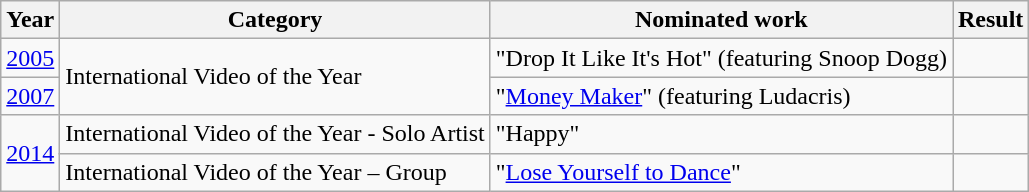<table class="wikitable">
<tr>
<th>Year</th>
<th>Category</th>
<th>Nominated work</th>
<th>Result</th>
</tr>
<tr>
<td rowspan="1"><a href='#'>2005</a></td>
<td rowspan="2">International Video of the Year</td>
<td>"Drop It Like It's Hot" (featuring Snoop Dogg)</td>
<td></td>
</tr>
<tr>
<td rowspan="1"><a href='#'>2007</a></td>
<td>"<a href='#'>Money Maker</a>" (featuring Ludacris)</td>
<td></td>
</tr>
<tr>
<td rowspan="2"><a href='#'>2014</a></td>
<td>International Video of the Year - Solo Artist</td>
<td>"Happy"</td>
<td></td>
</tr>
<tr>
<td>International Video of the Year – Group</td>
<td>"<a href='#'>Lose Yourself to Dance</a>" </td>
<td></td>
</tr>
</table>
